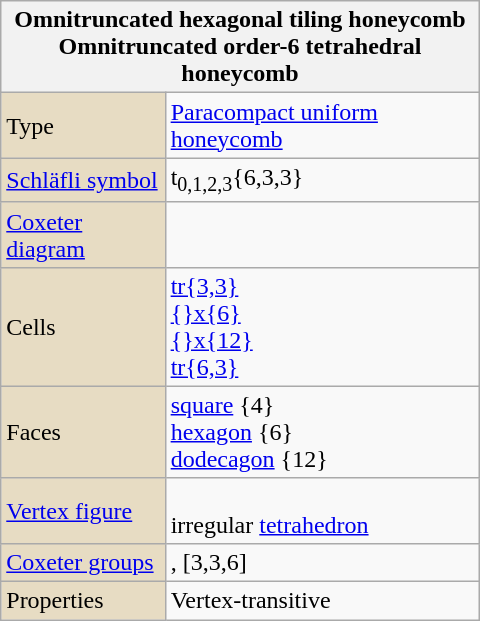<table class="wikitable" align="right" style="margin-left:10px" width="320">
<tr>
<th bgcolor=#e7dcc3 colspan=2>Omnitruncated hexagonal tiling honeycomb<br>Omnitruncated order-6 tetrahedral honeycomb</th>
</tr>
<tr>
<td bgcolor=#e7dcc3>Type</td>
<td><a href='#'>Paracompact uniform honeycomb</a></td>
</tr>
<tr>
<td bgcolor=#e7dcc3><a href='#'>Schläfli symbol</a></td>
<td>t<sub>0,1,2,3</sub>{6,3,3}</td>
</tr>
<tr>
<td bgcolor=#e7dcc3><a href='#'>Coxeter diagram</a></td>
<td></td>
</tr>
<tr>
<td bgcolor=#e7dcc3>Cells</td>
<td><a href='#'>tr{3,3}</a> <br><a href='#'>{}x{6}</a> <br><a href='#'>{}x{12}</a> <br><a href='#'>tr{6,3}</a> </td>
</tr>
<tr>
<td bgcolor=#e7dcc3>Faces</td>
<td><a href='#'>square</a> {4}<br><a href='#'>hexagon</a> {6}<br><a href='#'>dodecagon</a> {12}</td>
</tr>
<tr>
<td bgcolor=#e7dcc3><a href='#'>Vertex figure</a></td>
<td><br>irregular <a href='#'>tetrahedron</a></td>
</tr>
<tr>
<td bgcolor=#e7dcc3><a href='#'>Coxeter groups</a></td>
<td>, [3,3,6]</td>
</tr>
<tr>
<td bgcolor=#e7dcc3>Properties</td>
<td>Vertex-transitive</td>
</tr>
</table>
